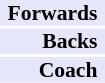<table cellpadding="0" style="border:0;font-size:90%;">
<tr>
<td style="padding:0 5px; text-align:right;" bgcolor="lavender"><strong>Forwards</strong></td>
<td style="text-align:left;"></td>
</tr>
<tr>
<td style="padding:0 5px; text-align:right;" bgcolor="lavender"><strong>Backs</strong></td>
<td style="text-align:left;"></td>
</tr>
<tr>
<td style="padding:0 5px; text-align:right;" bgcolor="lavender"><strong>Coach</strong></td>
<td style="text-align:left;"></td>
</tr>
</table>
